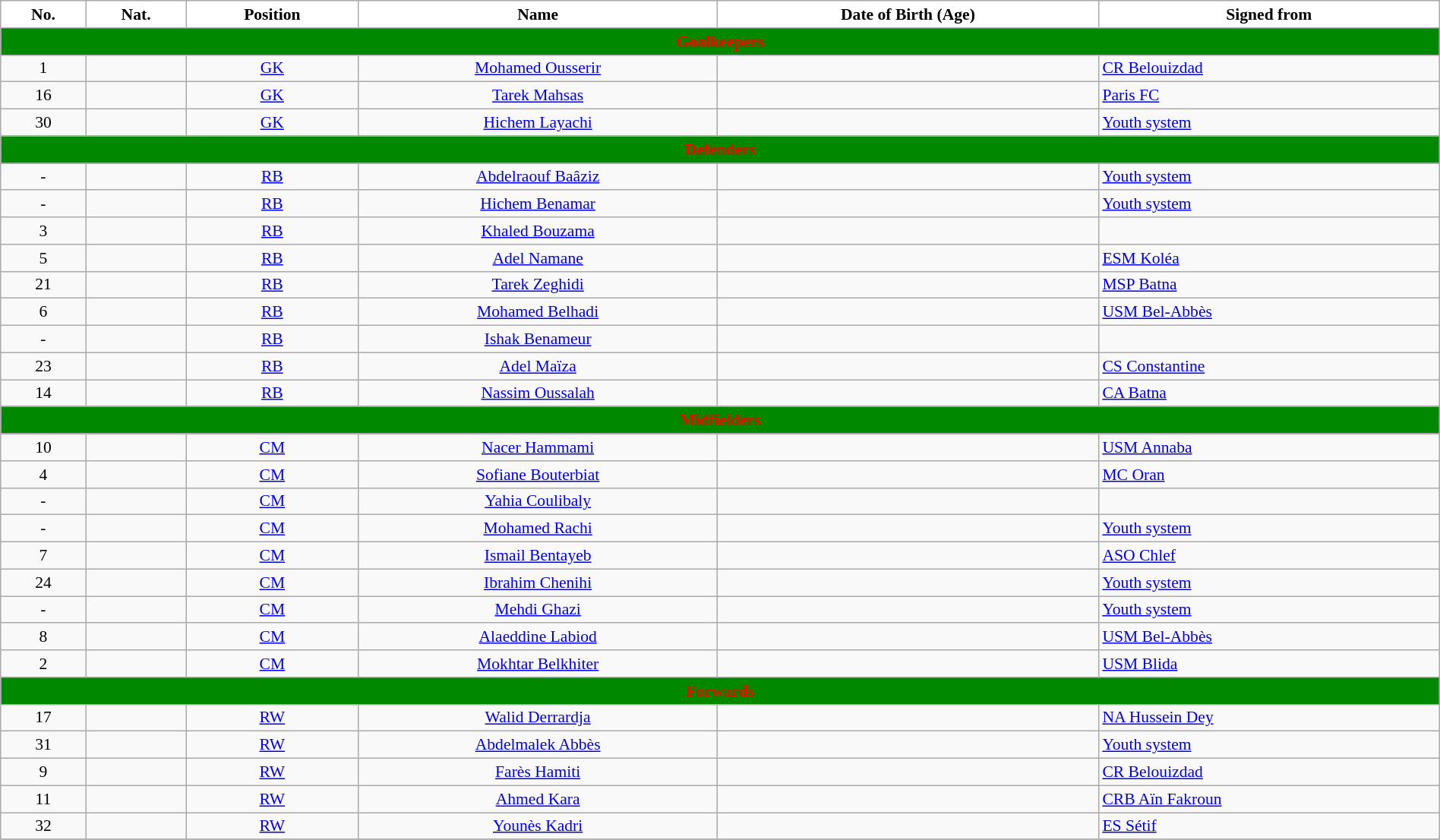<table class="wikitable" style="text-align:center; font-size:90%; width:100%">
<tr>
<th style="background:white; color:black; text-align:center;">No.</th>
<th style="background:white; color:black; text-align:center;">Nat.</th>
<th style="background:white; color:black; text-align:center;">Position</th>
<th style="background:white; color:black; text-align:center;">Name</th>
<th style="background:white; color:black; text-align:center;">Date of Birth (Age)</th>
<th style="background:white; color:black; text-align:center;">Signed from</th>
</tr>
<tr>
<th colspan="10" style="background:#008800; color:red; text-align:center;">Goalkeepers</th>
</tr>
<tr>
<td>1</td>
<td></td>
<td><a href='#'>GK</a></td>
<td><a href='#'>Mohamed Ousserir</a></td>
<td></td>
<td style="text-align:left"> <a href='#'>CR Belouizdad</a></td>
</tr>
<tr>
<td>16</td>
<td> </td>
<td><a href='#'>GK</a></td>
<td><a href='#'>Tarek Mahsas</a></td>
<td></td>
<td style="text-align:left"> <a href='#'>Paris FC</a></td>
</tr>
<tr>
<td>30</td>
<td></td>
<td><a href='#'>GK</a></td>
<td><a href='#'>Hichem Layachi</a></td>
<td></td>
<td style="text-align:left"> <a href='#'>Youth system</a></td>
</tr>
<tr>
<th colspan="10" style="background:#008800; color:red; text-align:center;">Defenders</th>
</tr>
<tr>
<td>-</td>
<td></td>
<td><a href='#'>RB</a></td>
<td><a href='#'>Abdelraouf Baâziz</a></td>
<td></td>
<td style="text-align:left"> <a href='#'>Youth system</a></td>
</tr>
<tr>
<td>-</td>
<td></td>
<td><a href='#'>RB</a></td>
<td><a href='#'>Hichem Benamar</a></td>
<td></td>
<td style="text-align:left"> <a href='#'>Youth system</a></td>
</tr>
<tr>
<td>3</td>
<td></td>
<td><a href='#'>RB</a></td>
<td><a href='#'>Khaled Bouzama</a></td>
<td></td>
<td style="text-align:left"></td>
</tr>
<tr>
<td>5</td>
<td></td>
<td><a href='#'>RB</a></td>
<td><a href='#'>Adel Namane</a></td>
<td></td>
<td style="text-align:left"> <a href='#'>ESM Koléa</a></td>
</tr>
<tr>
<td>21</td>
<td></td>
<td><a href='#'>RB</a></td>
<td><a href='#'>Tarek Zeghidi</a></td>
<td></td>
<td style="text-align:left"> <a href='#'>MSP Batna</a></td>
</tr>
<tr>
<td>6</td>
<td></td>
<td><a href='#'>RB</a></td>
<td><a href='#'>Mohamed Belhadi</a></td>
<td></td>
<td style="text-align:left"> <a href='#'>USM Bel-Abbès</a></td>
</tr>
<tr>
<td>-</td>
<td></td>
<td><a href='#'>RB</a></td>
<td><a href='#'>Ishak Benameur</a></td>
<td></td>
<td style="text-align:left"></td>
</tr>
<tr>
<td>23</td>
<td></td>
<td><a href='#'>RB</a></td>
<td><a href='#'>Adel Maïza</a></td>
<td></td>
<td style="text-align:left"> <a href='#'>CS Constantine</a></td>
</tr>
<tr>
<td>14</td>
<td></td>
<td><a href='#'>RB</a></td>
<td><a href='#'>Nassim Oussalah</a></td>
<td></td>
<td style="text-align:left"> <a href='#'>CA Batna</a></td>
</tr>
<tr>
<th colspan="10" style="background:#008800; color:red; text-align:center;">Midfielders</th>
</tr>
<tr>
<td>10</td>
<td></td>
<td><a href='#'>CM</a></td>
<td><a href='#'>Nacer Hammami</a></td>
<td></td>
<td style="text-align:left"> <a href='#'>USM Annaba</a></td>
</tr>
<tr>
<td>4</td>
<td></td>
<td><a href='#'>CM</a></td>
<td><a href='#'>Sofiane Bouterbiat</a></td>
<td></td>
<td style="text-align:left"> <a href='#'>MC Oran</a></td>
</tr>
<tr>
<td>-</td>
<td></td>
<td><a href='#'>CM</a></td>
<td><a href='#'>Yahia Coulibaly</a></td>
<td></td>
<td style="text-align:left"></td>
</tr>
<tr>
<td>-</td>
<td></td>
<td><a href='#'>CM</a></td>
<td><a href='#'>Mohamed Rachi</a></td>
<td></td>
<td style="text-align:left"> <a href='#'>Youth system</a></td>
</tr>
<tr>
<td>7</td>
<td></td>
<td><a href='#'>CM</a></td>
<td><a href='#'>Ismail Bentayeb</a></td>
<td></td>
<td style="text-align:left"> <a href='#'>ASO Chlef</a></td>
</tr>
<tr>
<td>24</td>
<td></td>
<td><a href='#'>CM</a></td>
<td><a href='#'>Ibrahim Chenihi</a></td>
<td></td>
<td style="text-align:left"> <a href='#'>Youth system</a></td>
</tr>
<tr>
<td>-</td>
<td></td>
<td><a href='#'>CM</a></td>
<td><a href='#'>Mehdi Ghazi</a></td>
<td></td>
<td style="text-align:left"> <a href='#'>Youth system</a></td>
</tr>
<tr>
<td>8</td>
<td></td>
<td><a href='#'>CM</a></td>
<td><a href='#'>Alaeddine Labiod</a></td>
<td></td>
<td style="text-align:left"> <a href='#'>USM Bel-Abbès</a></td>
</tr>
<tr>
<td>2</td>
<td></td>
<td><a href='#'>CM</a></td>
<td><a href='#'>Mokhtar Belkhiter</a></td>
<td></td>
<td style="text-align:left"> <a href='#'>USM Blida</a></td>
</tr>
<tr>
<th colspan="10" style="background:#008800; color:red; text-align:center;">Forwards</th>
</tr>
<tr>
<td>17</td>
<td></td>
<td><a href='#'>RW</a></td>
<td><a href='#'>Walid Derrardja</a></td>
<td></td>
<td style="text-align:left"> <a href='#'>NA Hussein Dey</a></td>
</tr>
<tr>
<td>31</td>
<td></td>
<td><a href='#'>RW</a></td>
<td><a href='#'>Abdelmalek Abbès</a></td>
<td></td>
<td style="text-align:left"> <a href='#'>Youth system</a></td>
</tr>
<tr>
<td>9</td>
<td></td>
<td><a href='#'>RW</a></td>
<td><a href='#'>Farès Hamiti</a></td>
<td></td>
<td style="text-align:left"> <a href='#'>CR Belouizdad</a></td>
</tr>
<tr>
<td>11</td>
<td></td>
<td><a href='#'>RW</a></td>
<td><a href='#'>Ahmed Kara</a></td>
<td></td>
<td style="text-align:left"> <a href='#'>CRB Aïn Fakroun</a></td>
</tr>
<tr>
<td>32</td>
<td></td>
<td><a href='#'>RW</a></td>
<td><a href='#'>Younès Kadri</a></td>
<td></td>
<td style="text-align:left"> <a href='#'>ES Sétif</a></td>
</tr>
<tr>
</tr>
</table>
